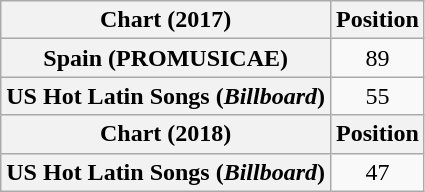<table class="wikitable plainrowheaders" style="text-align:center">
<tr>
<th>Chart (2017)</th>
<th>Position</th>
</tr>
<tr>
<th scope="row">Spain (PROMUSICAE)</th>
<td>89</td>
</tr>
<tr>
<th scope="row">US Hot Latin Songs (<em>Billboard</em>)</th>
<td>55</td>
</tr>
<tr>
<th>Chart (2018)</th>
<th>Position</th>
</tr>
<tr>
<th scope="row">US Hot Latin Songs (<em>Billboard</em>)</th>
<td>47</td>
</tr>
</table>
